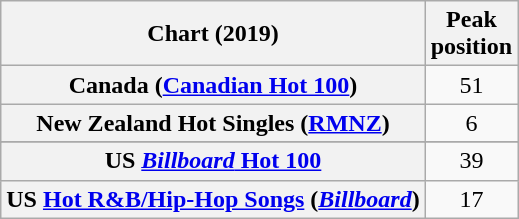<table class="wikitable sortable plainrowheaders" style="text-align:center">
<tr>
<th>Chart (2019)</th>
<th>Peak<br>position</th>
</tr>
<tr>
<th scope="row">Canada (<a href='#'>Canadian Hot 100</a>)</th>
<td>51</td>
</tr>
<tr>
<th scope="row">New Zealand Hot Singles (<a href='#'>RMNZ</a>)</th>
<td>6</td>
</tr>
<tr>
</tr>
<tr>
<th scope="row">US <a href='#'><em>Billboard</em> Hot 100</a></th>
<td>39</td>
</tr>
<tr>
<th scope="row">US <a href='#'>Hot R&B/Hip-Hop Songs</a> (<em><a href='#'>Billboard</a></em>)</th>
<td>17</td>
</tr>
</table>
